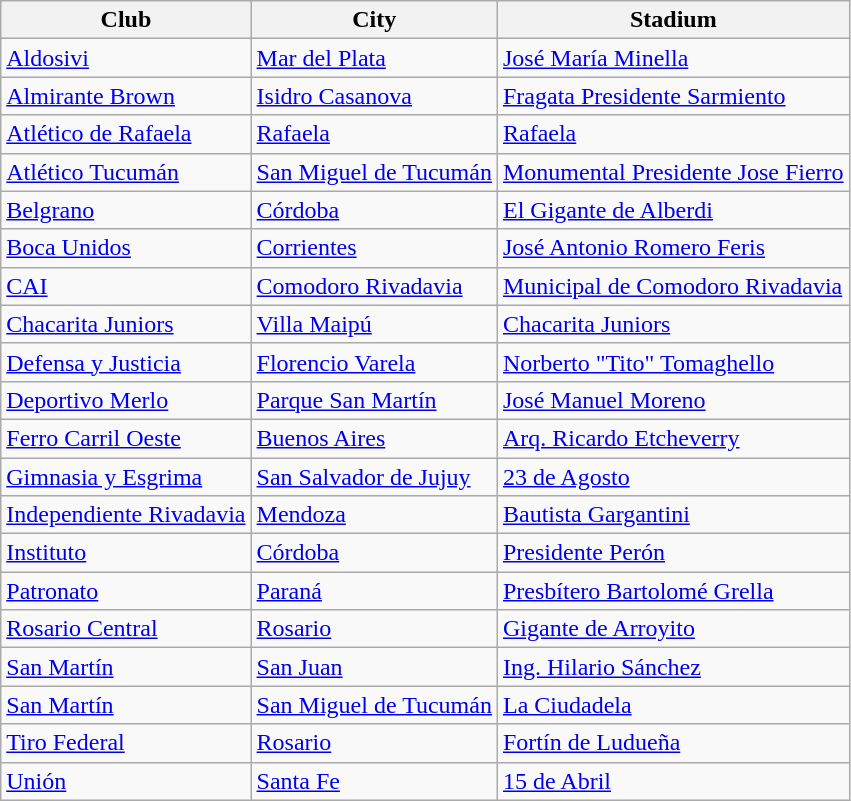<table class="wikitable sortable">
<tr>
<th>Club</th>
<th>City</th>
<th>Stadium</th>
</tr>
<tr>
<td><a href='#'>Aldosivi</a></td>
<td><a href='#'>Mar del Plata</a></td>
<td><a href='#'>José María Minella</a></td>
</tr>
<tr>
<td><a href='#'>Almirante Brown</a></td>
<td><a href='#'>Isidro Casanova</a></td>
<td><a href='#'>Fragata Presidente Sarmiento</a></td>
</tr>
<tr>
<td><a href='#'>Atlético de Rafaela</a></td>
<td><a href='#'>Rafaela</a></td>
<td><a href='#'>Rafaela</a></td>
</tr>
<tr>
<td><a href='#'>Atlético Tucumán</a></td>
<td><a href='#'>San Miguel de Tucumán</a></td>
<td><a href='#'>Monumental Presidente Jose Fierro</a></td>
</tr>
<tr>
<td><a href='#'>Belgrano</a></td>
<td><a href='#'>Córdoba</a></td>
<td><a href='#'>El Gigante de Alberdi</a></td>
</tr>
<tr>
<td><a href='#'>Boca Unidos</a></td>
<td><a href='#'>Corrientes</a></td>
<td><a href='#'>José Antonio Romero Feris</a></td>
</tr>
<tr>
<td><a href='#'>CAI</a></td>
<td><a href='#'>Comodoro Rivadavia</a></td>
<td><a href='#'>Municipal de Comodoro Rivadavia</a></td>
</tr>
<tr>
<td><a href='#'>Chacarita Juniors</a></td>
<td><a href='#'>Villa Maipú</a></td>
<td><a href='#'>Chacarita Juniors</a></td>
</tr>
<tr>
<td><a href='#'>Defensa y Justicia</a></td>
<td><a href='#'>Florencio Varela</a></td>
<td><a href='#'>Norberto "Tito" Tomaghello</a></td>
</tr>
<tr>
<td><a href='#'>Deportivo Merlo</a></td>
<td><a href='#'>Parque San Martín</a></td>
<td><a href='#'>José Manuel Moreno</a></td>
</tr>
<tr>
<td><a href='#'>Ferro Carril Oeste</a></td>
<td><a href='#'>Buenos Aires</a></td>
<td><a href='#'>Arq. Ricardo Etcheverry</a></td>
</tr>
<tr>
<td><a href='#'>Gimnasia y Esgrima</a></td>
<td><a href='#'>San Salvador de Jujuy</a></td>
<td><a href='#'>23 de Agosto</a></td>
</tr>
<tr>
<td><a href='#'>Independiente Rivadavia</a></td>
<td><a href='#'>Mendoza</a></td>
<td><a href='#'>Bautista Gargantini</a></td>
</tr>
<tr>
<td><a href='#'>Instituto</a></td>
<td><a href='#'>Córdoba</a></td>
<td><a href='#'>Presidente Perón</a></td>
</tr>
<tr>
<td><a href='#'>Patronato</a></td>
<td><a href='#'>Paraná</a></td>
<td><a href='#'>Presbítero Bartolomé Grella</a></td>
</tr>
<tr>
<td><a href='#'>Rosario Central</a></td>
<td><a href='#'>Rosario</a></td>
<td><a href='#'>Gigante de Arroyito</a></td>
</tr>
<tr>
<td><a href='#'>San Martín</a></td>
<td><a href='#'>San Juan</a></td>
<td><a href='#'>Ing. Hilario Sánchez</a></td>
</tr>
<tr>
<td><a href='#'>San Martín</a></td>
<td><a href='#'>San Miguel de Tucumán</a></td>
<td><a href='#'>La Ciudadela</a></td>
</tr>
<tr>
<td><a href='#'>Tiro Federal</a></td>
<td><a href='#'>Rosario</a></td>
<td><a href='#'>Fortín de Ludueña</a></td>
</tr>
<tr>
<td><a href='#'>Unión</a></td>
<td><a href='#'>Santa Fe</a></td>
<td><a href='#'>15 de Abril</a></td>
</tr>
</table>
